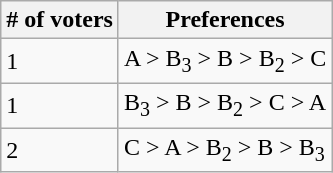<table class="wikitable">
<tr>
<th># of voters</th>
<th>Preferences</th>
</tr>
<tr>
<td>1</td>
<td>A > B<sub>3</sub> > B > B<sub>2</sub> > C</td>
</tr>
<tr>
<td>1</td>
<td>B<sub>3</sub> > B > B<sub>2</sub> > C > A</td>
</tr>
<tr>
<td>2</td>
<td>C > A > B<sub>2</sub> > B > B<sub>3</sub></td>
</tr>
</table>
